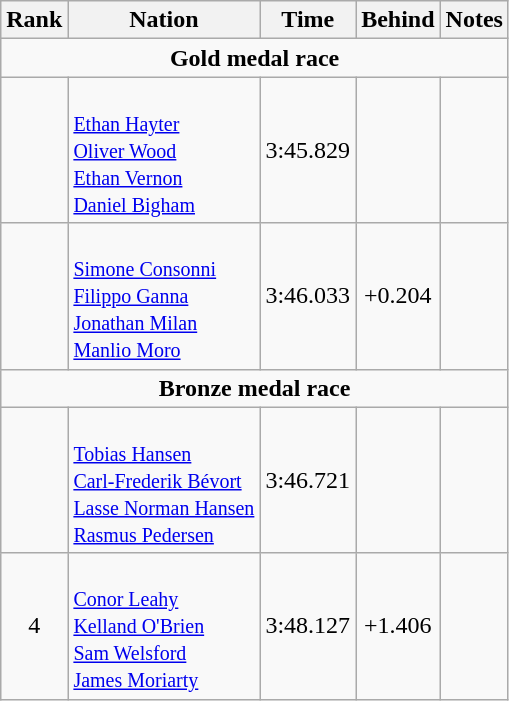<table class="wikitable" style="text-align:center">
<tr>
<th>Rank</th>
<th>Nation</th>
<th>Time</th>
<th>Behind</th>
<th>Notes</th>
</tr>
<tr>
<td colspan=6><strong>Gold medal race</strong></td>
</tr>
<tr>
<td></td>
<td align=left><br><small><a href='#'>Ethan Hayter</a><br><a href='#'>Oliver Wood</a><br><a href='#'>Ethan Vernon</a><br><a href='#'>Daniel Bigham</a></small></td>
<td>3:45.829</td>
<td></td>
<td></td>
</tr>
<tr>
<td></td>
<td align=left><br><small><a href='#'>Simone Consonni</a><br><a href='#'>Filippo Ganna</a><br><a href='#'>Jonathan Milan</a><br><a href='#'>Manlio Moro</a></small></td>
<td>3:46.033</td>
<td>+0.204</td>
<td></td>
</tr>
<tr>
<td colspan=6><strong>Bronze medal race</strong></td>
</tr>
<tr>
<td></td>
<td align=left><br><small><a href='#'>Tobias Hansen</a><br><a href='#'>Carl-Frederik Bévort</a><br><a href='#'>Lasse Norman Hansen</a><br><a href='#'>Rasmus Pedersen</a></small></td>
<td>3:46.721</td>
<td></td>
<td></td>
</tr>
<tr>
<td>4</td>
<td align=left><br><small><a href='#'>Conor Leahy</a><br><a href='#'>Kelland O'Brien</a><br><a href='#'>Sam Welsford</a><br><a href='#'>James Moriarty</a></small></td>
<td>3:48.127</td>
<td>+1.406</td>
<td></td>
</tr>
</table>
